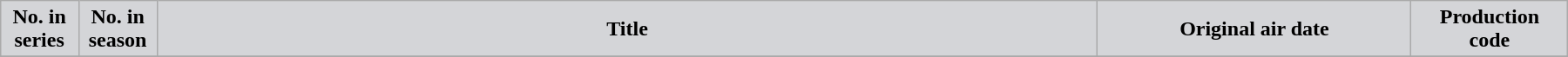<table class="wikitable plainrowheaders" width="95%" style="margin:auto;">
<tr>
<th width="5%" style="background-color: #d4d5d8; color:#000000;">No. in<br>series</th>
<th width="5%" style="background-color: #d4d5d8; color:#000000;">No. in<br>season</th>
<th style="background-color: #d4d5d8; color:#000000;">Title</th>
<th width="20%" style="background-color: #d4d5d8; color:#000000;">Original air date</th>
<th width="10%" style="background-color: #d4d5d8; color:#000000;">Production<br>code</th>
</tr>
<tr }>
</tr>
</table>
